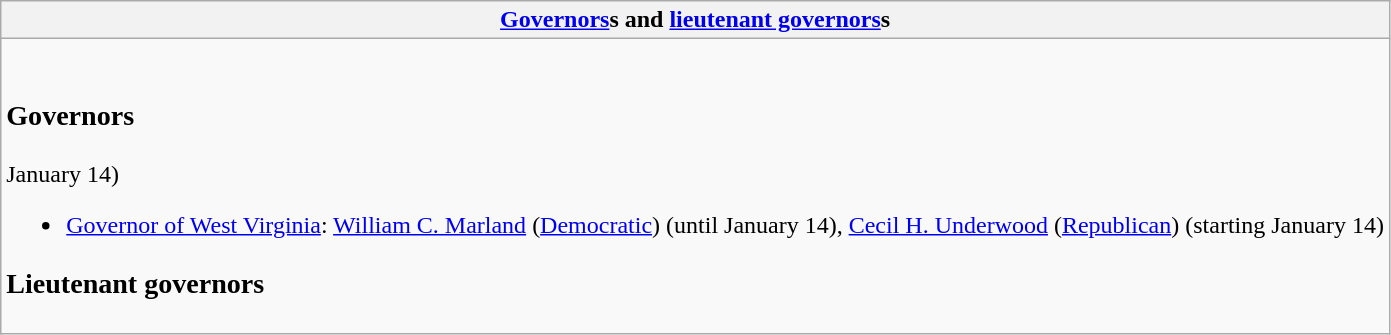<table class="wikitable collapsible collapsed">
<tr>
<th><a href='#'>Governors</a>s and <a href='#'>lieutenant governors</a>s</th>
</tr>
<tr>
<td><br><h3>Governors</h3>
January 14)<ul><li><a href='#'>Governor of West Virginia</a>: <a href='#'>William C. Marland</a> (<a href='#'>Democratic</a>) (until January 14), <a href='#'>Cecil H. Underwood</a> (<a href='#'>Republican</a>) (starting January 14)</li></ul><h3>Lieutenant governors</h3></td>
</tr>
</table>
